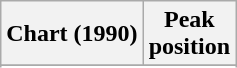<table class="wikitable sortable plainrowheaders" style="text-align:center">
<tr>
<th scope="col">Chart (1990)</th>
<th scope="col">Peak<br> position</th>
</tr>
<tr>
</tr>
<tr>
</tr>
</table>
